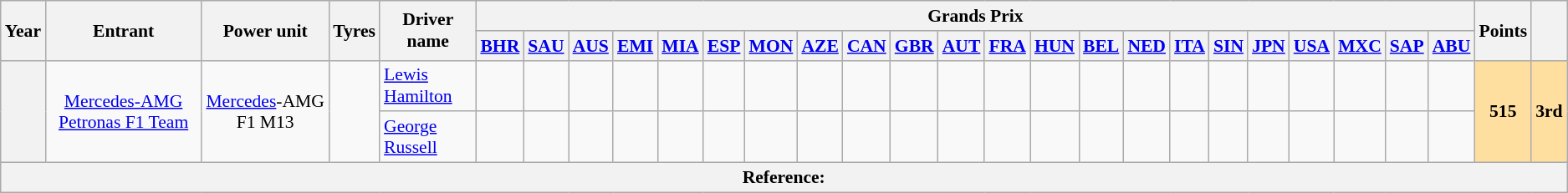<table class="wikitable" style="text-align:center; font-size:90%">
<tr>
<th rowspan="2">Year</th>
<th rowspan="2">Entrant</th>
<th rowspan="2">Power unit</th>
<th rowspan="2">Tyres</th>
<th rowspan="2">Driver name</th>
<th colspan="22">Grands Prix</th>
<th rowspan="2">Points</th>
<th rowspan="2"></th>
</tr>
<tr>
<th><a href='#'>BHR</a></th>
<th><a href='#'>SAU</a></th>
<th><a href='#'>AUS</a></th>
<th><a href='#'>EMI</a></th>
<th><a href='#'>MIA</a></th>
<th><a href='#'>ESP</a></th>
<th><a href='#'>MON</a></th>
<th><a href='#'>AZE</a></th>
<th><a href='#'>CAN</a></th>
<th><a href='#'>GBR</a></th>
<th><a href='#'>AUT</a></th>
<th><a href='#'>FRA</a></th>
<th><a href='#'>HUN</a></th>
<th><a href='#'>BEL</a></th>
<th><a href='#'>NED</a></th>
<th><a href='#'>ITA</a></th>
<th><a href='#'>SIN</a></th>
<th><a href='#'>JPN</a></th>
<th><a href='#'>USA</a></th>
<th><a href='#'>MXC</a></th>
<th><a href='#'>SAP</a></th>
<th><a href='#'>ABU</a></th>
</tr>
<tr>
<th rowspan="2"></th>
<td rowspan="2"><a href='#'>Mercedes-AMG Petronas F1 Team</a></td>
<td rowspan="2"><a href='#'>Mercedes</a>-AMG F1 M13</td>
<td rowspan="2"></td>
<td align=left> <a href='#'>Lewis Hamilton</a></td>
<td></td>
<td></td>
<td></td>
<td></td>
<td></td>
<td></td>
<td></td>
<td></td>
<td></td>
<td></td>
<td></td>
<td></td>
<td></td>
<td></td>
<td></td>
<td></td>
<td></td>
<td></td>
<td></td>
<td></td>
<td></td>
<td></td>
<th rowspan="2" style="background:#FFDF9F">515</th>
<th rowspan="2" style="background:#FFDF9F">3rd</th>
</tr>
<tr>
<td align=left> <a href='#'>George Russell</a></td>
<td></td>
<td></td>
<td></td>
<td></td>
<td></td>
<td></td>
<td></td>
<td></td>
<td></td>
<td></td>
<td></td>
<td></td>
<td></td>
<td></td>
<td></td>
<td></td>
<td></td>
<td></td>
<td></td>
<td></td>
<td></td>
<td></td>
</tr>
<tr>
<th colspan="29">Reference:</th>
</tr>
</table>
